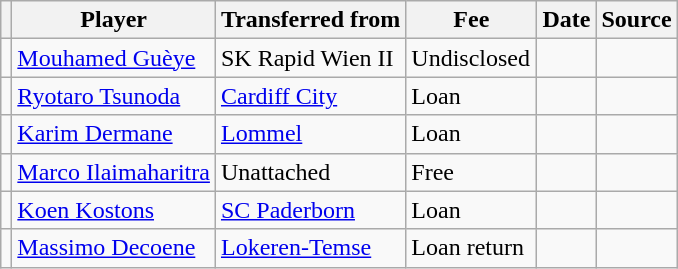<table class="wikitable plainrowheaders sortable">
<tr>
<th></th>
<th scope="col">Player</th>
<th>Transferred from</th>
<th style="width: 80px;">Fee</th>
<th scope="col">Date</th>
<th scope="col">Source</th>
</tr>
<tr>
<td align="center"></td>
<td> <a href='#'>Mouhamed Guèye</a></td>
<td> SK Rapid Wien II</td>
<td>Undisclosed</td>
<td></td>
<td></td>
</tr>
<tr>
<td align="center"></td>
<td> <a href='#'>Ryotaro Tsunoda</a></td>
<td> <a href='#'>Cardiff City</a></td>
<td>Loan</td>
<td></td>
<td></td>
</tr>
<tr>
<td align="center"></td>
<td> <a href='#'>Karim Dermane</a></td>
<td> <a href='#'>Lommel</a></td>
<td>Loan</td>
<td></td>
<td></td>
</tr>
<tr>
<td align="center"></td>
<td> <a href='#'>Marco Ilaimaharitra</a></td>
<td>Unattached</td>
<td>Free</td>
<td></td>
<td></td>
</tr>
<tr>
<td align="center"></td>
<td> <a href='#'>Koen Kostons</a></td>
<td> <a href='#'>SC Paderborn</a></td>
<td>Loan</td>
<td></td>
<td></td>
</tr>
<tr>
<td align="center"></td>
<td> <a href='#'>Massimo Decoene</a></td>
<td> <a href='#'>Lokeren-Temse</a></td>
<td>Loan return</td>
<td></td>
<td></td>
</tr>
</table>
